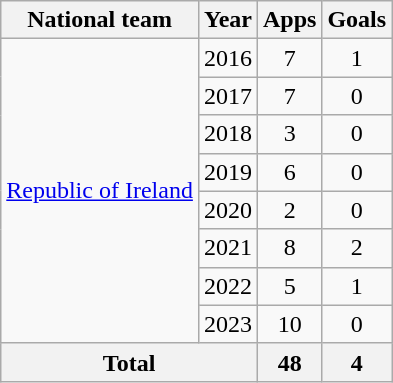<table class="wikitable" style="text-align:center">
<tr>
<th>National team</th>
<th>Year</th>
<th>Apps</th>
<th>Goals</th>
</tr>
<tr>
<td rowspan="8"><a href='#'>Republic of Ireland</a></td>
<td>2016</td>
<td>7</td>
<td>1</td>
</tr>
<tr>
<td>2017</td>
<td>7</td>
<td>0</td>
</tr>
<tr>
<td>2018</td>
<td>3</td>
<td>0</td>
</tr>
<tr>
<td>2019</td>
<td>6</td>
<td>0</td>
</tr>
<tr>
<td>2020</td>
<td>2</td>
<td>0</td>
</tr>
<tr>
<td>2021</td>
<td>8</td>
<td>2</td>
</tr>
<tr>
<td>2022</td>
<td>5</td>
<td>1</td>
</tr>
<tr>
<td>2023</td>
<td>10</td>
<td>0</td>
</tr>
<tr>
<th colspan="2">Total</th>
<th>48</th>
<th>4</th>
</tr>
</table>
